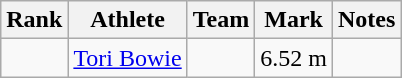<table class="wikitable sortable">
<tr>
<th>Rank</th>
<th>Athlete</th>
<th>Team</th>
<th>Mark</th>
<th>Notes</th>
</tr>
<tr>
<td align=center></td>
<td><a href='#'>Tori Bowie</a></td>
<td></td>
<td>6.52 m</td>
<td></td>
</tr>
</table>
